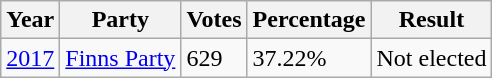<table class="wikitable">
<tr>
<th>Year</th>
<th>Party</th>
<th>Votes</th>
<th>Percentage</th>
<th>Result</th>
</tr>
<tr>
<td><a href='#'>2017</a></td>
<td><a href='#'>Finns Party</a></td>
<td>629</td>
<td>37.22%</td>
<td>Not elected</td>
</tr>
</table>
